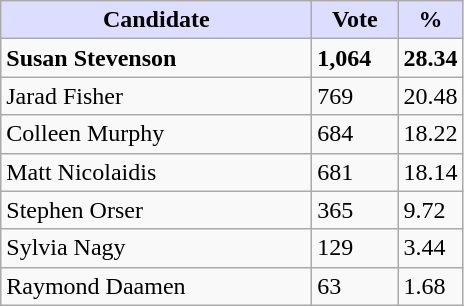<table class="wikitable">
<tr>
<th style="background:#ddf; width:200px;">Candidate</th>
<th style="background:#ddf; width:50px;">Vote</th>
<th style="background:#ddf; width:30px;">%</th>
</tr>
<tr>
<td><strong>Susan Stevenson</strong></td>
<td><strong>1,064</strong></td>
<td><strong>28.34</strong></td>
</tr>
<tr>
<td>Jarad Fisher</td>
<td>769</td>
<td>20.48</td>
</tr>
<tr>
<td>Colleen Murphy</td>
<td>684</td>
<td>18.22</td>
</tr>
<tr>
<td>Matt Nicolaidis</td>
<td>681</td>
<td>18.14</td>
</tr>
<tr>
<td>Stephen Orser</td>
<td>365</td>
<td>9.72</td>
</tr>
<tr>
<td>Sylvia Nagy</td>
<td>129</td>
<td>3.44</td>
</tr>
<tr>
<td>Raymond Daamen</td>
<td>63</td>
<td>1.68</td>
</tr>
</table>
